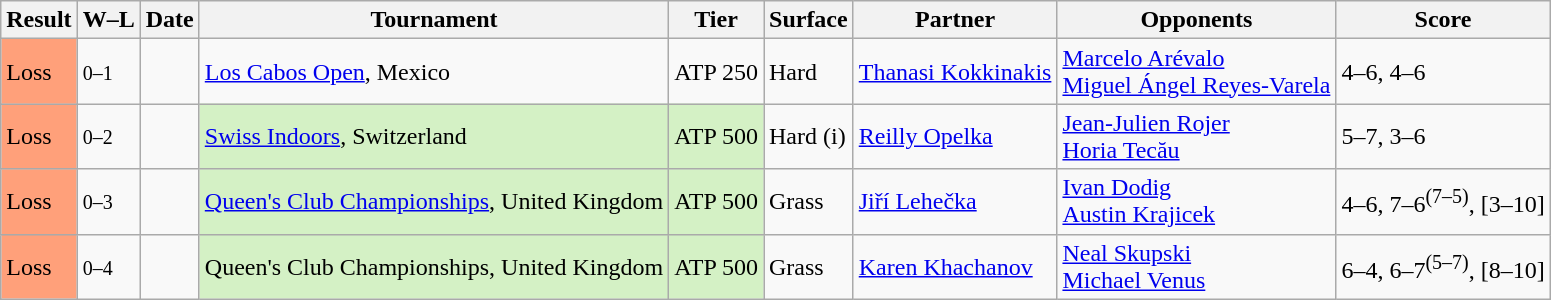<table class="sortable wikitable">
<tr>
<th>Result</th>
<th class="unsortable">W–L</th>
<th>Date</th>
<th>Tournament</th>
<th>Tier</th>
<th>Surface</th>
<th>Partner</th>
<th>Opponents</th>
<th class="unsortable">Score</th>
</tr>
<tr>
<td style=background:#ffa07a>Loss</td>
<td><small>0–1</small></td>
<td><a href='#'></a></td>
<td><a href='#'>Los Cabos Open</a>, Mexico</td>
<td>ATP 250</td>
<td>Hard</td>
<td> <a href='#'>Thanasi Kokkinakis</a></td>
<td> <a href='#'>Marcelo Arévalo</a><br> <a href='#'>Miguel Ángel Reyes-Varela</a></td>
<td>4–6, 4–6</td>
</tr>
<tr>
<td style=background:#ffa07a>Loss</td>
<td><small>0–2</small></td>
<td><a href='#'></a></td>
<td style=background:#d4f1c5><a href='#'>Swiss Indoors</a>, Switzerland</td>
<td style=background:#d4f1c5>ATP 500</td>
<td>Hard (i)</td>
<td> <a href='#'>Reilly Opelka</a></td>
<td> <a href='#'>Jean-Julien Rojer</a><br> <a href='#'>Horia Tecău</a></td>
<td>5–7, 3–6</td>
</tr>
<tr>
<td style=background:#ffa07a>Loss</td>
<td><small>0–3</small></td>
<td><a href='#'></a></td>
<td style=background:#d4f1c5><a href='#'>Queen's Club Championships</a>, United Kingdom</td>
<td style=background:#d4f1c5>ATP 500</td>
<td>Grass</td>
<td> <a href='#'>Jiří Lehečka</a></td>
<td> <a href='#'>Ivan Dodig</a><br> <a href='#'>Austin Krajicek</a></td>
<td>4–6, 7–6<sup>(7–5)</sup>, [3–10]</td>
</tr>
<tr>
<td style=background:#ffa07a>Loss</td>
<td><small>0–4</small></td>
<td><a href='#'></a></td>
<td style=background:#d4f1c5>Queen's Club Championships, United Kingdom</td>
<td style=background:#d4f1c5>ATP 500</td>
<td>Grass</td>
<td> <a href='#'>Karen Khachanov</a></td>
<td> <a href='#'>Neal Skupski</a><br> <a href='#'>Michael Venus</a></td>
<td>6–4, 6–7<sup>(5–7)</sup>, [8–10]</td>
</tr>
</table>
